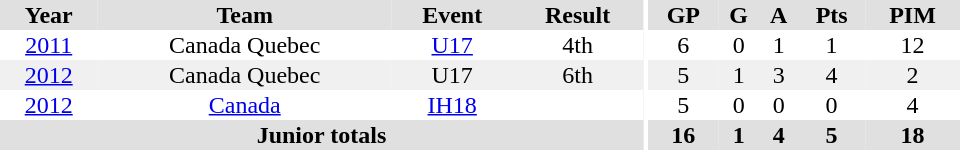<table border="0" cellpadding="1" cellspacing="0" ID="Table3" style="text-align:center; width:40em">
<tr ALIGN="center" bgcolor="#e0e0e0">
<th>Year</th>
<th>Team</th>
<th>Event</th>
<th>Result</th>
<th rowspan="99" bgcolor="#ffffff"></th>
<th>GP</th>
<th>G</th>
<th>A</th>
<th>Pts</th>
<th>PIM</th>
</tr>
<tr>
<td><a href='#'>2011</a></td>
<td>Canada Quebec</td>
<td><a href='#'>U17</a></td>
<td>4th</td>
<td>6</td>
<td>0</td>
<td>1</td>
<td>1</td>
<td>12</td>
</tr>
<tr bgcolor="#f0f0f0">
<td><a href='#'>2012</a></td>
<td>Canada Quebec</td>
<td>U17</td>
<td>6th</td>
<td>5</td>
<td>1</td>
<td>3</td>
<td>4</td>
<td>2</td>
</tr>
<tr>
<td><a href='#'>2012</a></td>
<td><a href='#'>Canada</a></td>
<td><a href='#'>IH18</a></td>
<td></td>
<td>5</td>
<td>0</td>
<td>0</td>
<td>0</td>
<td>4</td>
</tr>
<tr bgcolor="#e0e0e0">
<th colspan="4">Junior totals</th>
<th>16</th>
<th>1</th>
<th>4</th>
<th>5</th>
<th>18</th>
</tr>
</table>
